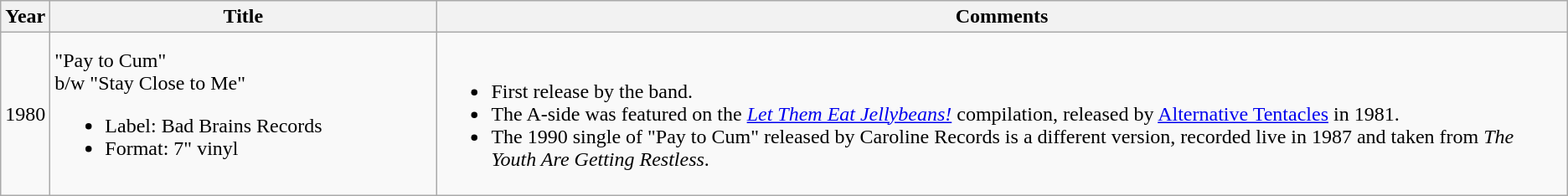<table class="wikitable" style="text-align:left;">
<tr>
<th>Year</th>
<th width="300">Title</th>
<th>Comments</th>
</tr>
<tr>
<td>1980</td>
<td>"Pay to Cum"<br>b/w "Stay Close to Me"<br><ul><li>Label: Bad Brains Records</li><li>Format: 7" vinyl</li></ul></td>
<td><br><ul><li>First release by the band.</li><li>The A-side was featured on the <em><a href='#'>Let Them Eat Jellybeans!</a></em> compilation, released by <a href='#'>Alternative Tentacles</a> in 1981.</li><li>The 1990 single of "Pay to Cum" released by Caroline Records is a different version, recorded live in 1987 and taken from <em>The Youth Are Getting Restless</em>.</li></ul></td>
</tr>
</table>
